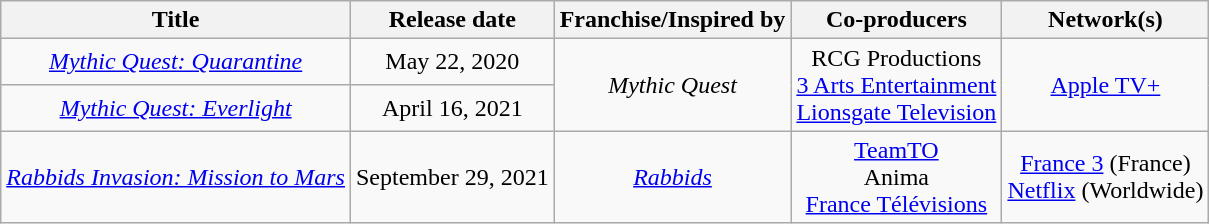<table class="wikitable sortable" style="text-align:center;">
<tr>
<th>Title</th>
<th>Release date</th>
<th>Franchise/Inspired by</th>
<th>Co-producers</th>
<th>Network(s)</th>
</tr>
<tr>
<td><em><a href='#'>Mythic Quest: Quarantine</a></em></td>
<td>May 22, 2020</td>
<td rowspan="2"><em>Mythic Quest</em></td>
<td rowspan="2">RCG Productions<br><a href='#'>3 Arts Entertainment</a><br><a href='#'>Lionsgate Television</a></td>
<td rowspan="2"><a href='#'>Apple TV+</a></td>
</tr>
<tr>
<td><em><a href='#'>Mythic Quest: Everlight</a></em></td>
<td>April 16, 2021</td>
</tr>
<tr>
<td><em><a href='#'>Rabbids Invasion: Mission to Mars</a></em></td>
<td>September 29, 2021</td>
<td><em><a href='#'>Rabbids</a></em></td>
<td><a href='#'>TeamTO</a><br>Anima<br><a href='#'>France Télévisions</a></td>
<td><a href='#'>France 3</a> (France)<br><a href='#'>Netflix</a> (Worldwide)</td>
</tr>
</table>
